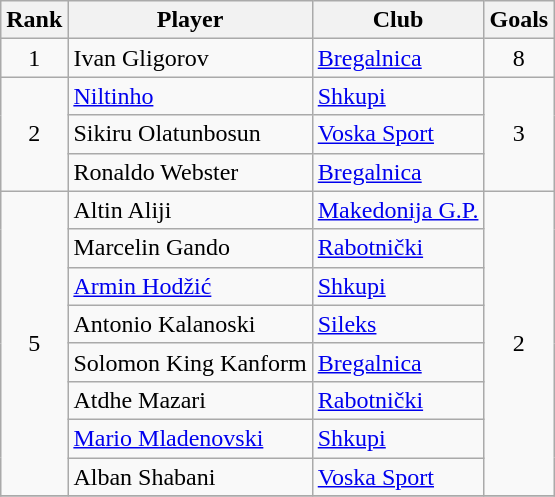<table class="wikitable" style="text-align:center">
<tr>
<th>Rank</th>
<th>Player</th>
<th>Club</th>
<th>Goals</th>
</tr>
<tr>
<td>1</td>
<td align="left"> Ivan Gligorov</td>
<td align="left"><a href='#'>Bregalnica</a></td>
<td>8</td>
</tr>
<tr>
<td rowspan="3">2</td>
<td align="left"> <a href='#'>Niltinho</a></td>
<td align="left"><a href='#'>Shkupi</a></td>
<td rowspan="3">3</td>
</tr>
<tr>
<td align="left"> Sikiru Olatunbosun</td>
<td align="left"><a href='#'>Voska Sport</a></td>
</tr>
<tr>
<td align="left"> Ronaldo Webster</td>
<td align="left"><a href='#'>Bregalnica</a></td>
</tr>
<tr>
<td rowspan="8">5</td>
<td align="left"> Altin Aliji</td>
<td align="left"><a href='#'>Makedonija G.P.</a></td>
<td rowspan="8">2</td>
</tr>
<tr>
<td align="left"> Marcelin Gando</td>
<td align="left"><a href='#'>Rabotnički</a></td>
</tr>
<tr>
<td align="left"> <a href='#'>Armin Hodžić</a></td>
<td align="left"><a href='#'>Shkupi</a></td>
</tr>
<tr>
<td align="left"> Antonio Kalanoski</td>
<td align="left"><a href='#'>Sileks</a></td>
</tr>
<tr>
<td align="left"> Solomon King Kanform</td>
<td align="left"><a href='#'>Bregalnica</a></td>
</tr>
<tr>
<td align="left"> Atdhe Mazari</td>
<td align="left"><a href='#'>Rabotnički</a></td>
</tr>
<tr>
<td align="left"> <a href='#'>Mario Mladenovski</a></td>
<td align="left"><a href='#'>Shkupi</a></td>
</tr>
<tr>
<td align="left"> Alban Shabani</td>
<td align="left"><a href='#'>Voska Sport</a></td>
</tr>
<tr>
</tr>
</table>
